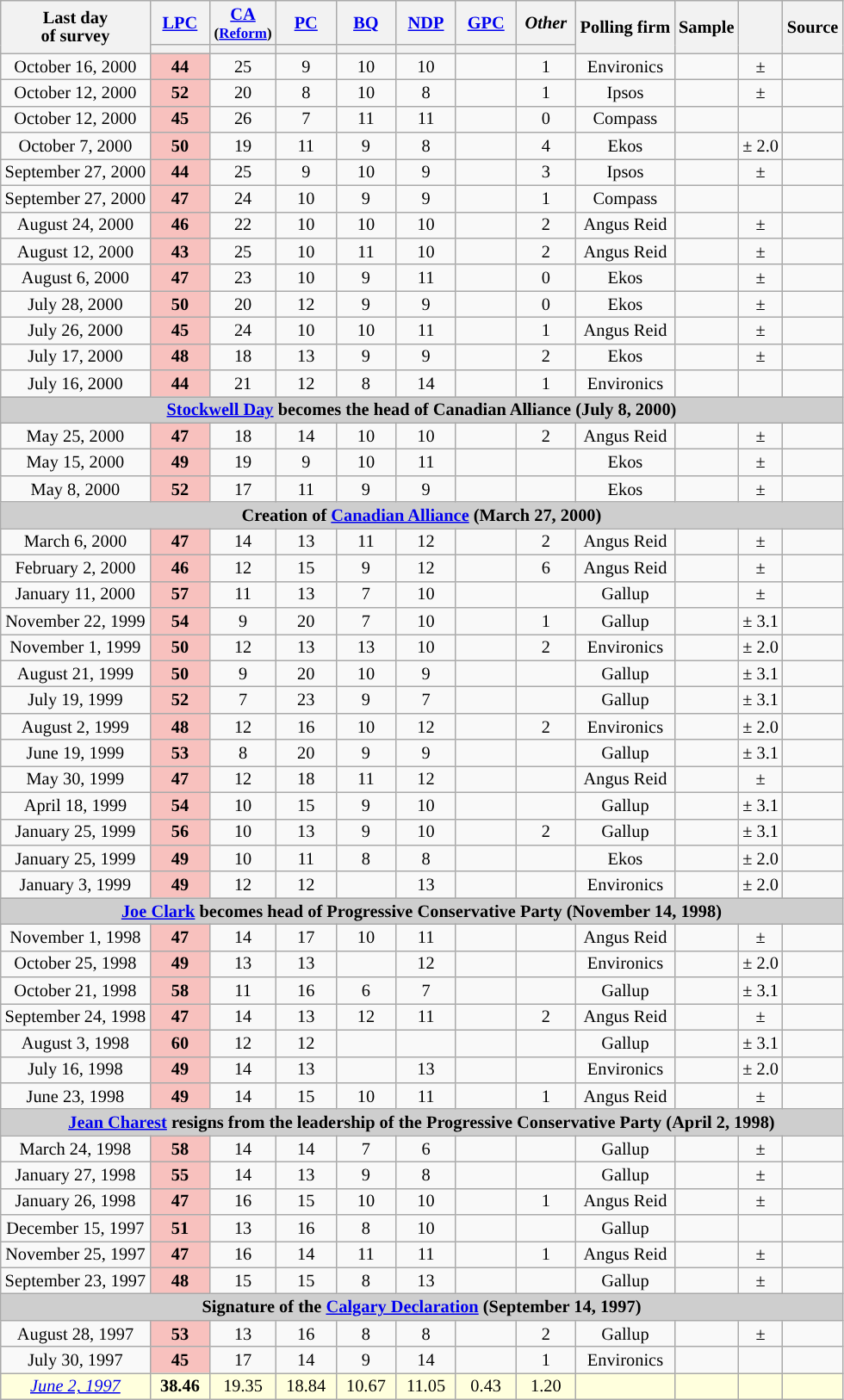<table class="wikitable" style="text-align:center;font-size:85%;line-height:14px;" align="center">
<tr>
<th rowspan="2">Last day <br>of survey</th>
<th class="unsortable" style="width:40px;"><a href='#'>LPC</a></th>
<th class="unsortable" style="width:40px;"><a href='#'>CA</a> <br><small>(<a href='#'>Reform</a>)</small></th>
<th class="unsortable" style="width:40px;"><a href='#'>PC</a></th>
<th class="unsortable" style="width:40px;"><a href='#'>BQ</a></th>
<th class="unsortable" style="width:40px;"><a href='#'>NDP</a></th>
<th class="unsortable" style="width:40px;"><a href='#'>GPC</a></th>
<th class="unsortable" style="width:40px;"><em>Other</em></th>
<th rowspan="2">Polling firm</th>
<th rowspan="2">Sample</th>
<th rowspan="2"></th>
<th rowspan="2">Source</th>
</tr>
<tr style="line-height:5px;">
<th style="background:"></th>
<th style="background:"></th>
<th style="background:"></th>
<th style="background:"></th>
<th style="background:"></th>
<th style="background:"></th>
<th style="background:"></th>
</tr>
<tr>
<td>October 16, 2000</td>
<td style="background:#F8C1BE"><strong>44</strong></td>
<td>25</td>
<td>9</td>
<td>10</td>
<td>10</td>
<td></td>
<td>1</td>
<td>Environics</td>
<td></td>
<td>± </td>
<td></td>
</tr>
<tr>
<td>October 12, 2000</td>
<td style="background:#F8C1BE"><strong>52</strong></td>
<td>20</td>
<td>8</td>
<td>10</td>
<td>8</td>
<td></td>
<td>1</td>
<td>Ipsos</td>
<td></td>
<td>± </td>
<td> </td>
</tr>
<tr>
<td>October 12, 2000</td>
<td style="background:#F8C1BE"><strong>45</strong></td>
<td>26</td>
<td>7</td>
<td>11</td>
<td>11</td>
<td></td>
<td>0</td>
<td>Compass</td>
<td></td>
<td></td>
<td></td>
</tr>
<tr>
<td>October 7, 2000</td>
<td style="background:#F8C1BE"><strong>50</strong></td>
<td>19</td>
<td>11</td>
<td>9</td>
<td>8</td>
<td></td>
<td>4</td>
<td>Ekos</td>
<td></td>
<td>± 2.0</td>
<td> </td>
</tr>
<tr>
<td>September 27, 2000</td>
<td style="background:#F8C1BE"><strong>44</strong></td>
<td>25</td>
<td>9</td>
<td>10</td>
<td>9</td>
<td></td>
<td>3</td>
<td>Ipsos</td>
<td></td>
<td>± </td>
<td> </td>
</tr>
<tr>
<td>September 27, 2000</td>
<td style="background:#F8C1BE"><strong>47</strong></td>
<td>24</td>
<td>10</td>
<td>9</td>
<td>9</td>
<td></td>
<td>1</td>
<td>Compass</td>
<td></td>
<td></td>
<td></td>
</tr>
<tr>
<td>August 24, 2000</td>
<td style="background:#F8C1BE"><strong>46</strong></td>
<td>22</td>
<td>10</td>
<td>10</td>
<td>10</td>
<td></td>
<td>2</td>
<td>Angus Reid</td>
<td></td>
<td>± </td>
<td></td>
</tr>
<tr>
<td>August 12, 2000</td>
<td style="background:#F8C1BE"><strong>43</strong></td>
<td>25</td>
<td>10</td>
<td>11</td>
<td>10</td>
<td></td>
<td>2</td>
<td>Angus Reid</td>
<td></td>
<td>± </td>
<td> </td>
</tr>
<tr>
<td>August 6, 2000</td>
<td style="background:#F8C1BE"><strong>47</strong></td>
<td>23</td>
<td>10</td>
<td>9</td>
<td>11</td>
<td></td>
<td>0</td>
<td>Ekos</td>
<td></td>
<td>± </td>
<td></td>
</tr>
<tr>
<td>July 28, 2000</td>
<td style="background:#F8C1BE"><strong>50</strong></td>
<td>20</td>
<td>12</td>
<td>9</td>
<td>9</td>
<td></td>
<td>0</td>
<td>Ekos</td>
<td></td>
<td>± </td>
<td></td>
</tr>
<tr>
<td>July 26, 2000</td>
<td style="background:#F8C1BE"><strong>45</strong></td>
<td>24</td>
<td>10</td>
<td>10</td>
<td>11</td>
<td></td>
<td>1</td>
<td>Angus Reid</td>
<td></td>
<td>± </td>
<td> </td>
</tr>
<tr>
<td>July 17, 2000</td>
<td style="background:#F8C1BE"><strong>48</strong></td>
<td>18</td>
<td>13</td>
<td>9</td>
<td>9</td>
<td></td>
<td>2</td>
<td>Ekos</td>
<td></td>
<td>± </td>
<td></td>
</tr>
<tr>
<td>July 16, 2000</td>
<td style="background:#F8C1BE"><strong>44</strong></td>
<td>21</td>
<td>12</td>
<td>8</td>
<td>14</td>
<td></td>
<td>1</td>
<td>Environics</td>
<td></td>
<td></td>
<td></td>
</tr>
<tr>
<td colspan="12" align="center" style="background-color:#CECECE;"><strong><a href='#'>Stockwell Day</a> becomes the head of Canadian Alliance (July 8, 2000)</strong></td>
</tr>
<tr>
<td>May 25, 2000</td>
<td style="background:#F8C1BE"><strong>47</strong></td>
<td>18</td>
<td>14</td>
<td>10</td>
<td>10</td>
<td></td>
<td>2</td>
<td>Angus Reid</td>
<td></td>
<td>± </td>
<td></td>
</tr>
<tr>
<td>May 15, 2000</td>
<td style="background:#F8C1BE"><strong>49</strong></td>
<td>19</td>
<td>9</td>
<td>10</td>
<td>11</td>
<td></td>
<td></td>
<td>Ekos</td>
<td></td>
<td>± </td>
<td></td>
</tr>
<tr>
<td>May 8, 2000</td>
<td style="background:#F8C1BE"><strong>52</strong></td>
<td>17</td>
<td>11</td>
<td>9</td>
<td>9</td>
<td></td>
<td></td>
<td>Ekos</td>
<td></td>
<td>± </td>
<td></td>
</tr>
<tr>
<td colspan="12" align="center" style="background-color:#CECECE;"><strong>Creation of <a href='#'>Canadian Alliance</a> (March 27, 2000)</strong></td>
</tr>
<tr>
<td>March 6, 2000</td>
<td style="background:#F8C1BE"><strong>47</strong></td>
<td>14</td>
<td>13</td>
<td>11</td>
<td>12</td>
<td></td>
<td>2</td>
<td>Angus Reid</td>
<td></td>
<td>± </td>
<td></td>
</tr>
<tr>
<td>February 2, 2000</td>
<td style="background:#F8C1BE"><strong>46</strong></td>
<td>12</td>
<td>15</td>
<td>9</td>
<td>12</td>
<td></td>
<td>6</td>
<td>Angus Reid</td>
<td></td>
<td>± </td>
<td></td>
</tr>
<tr>
<td>January 11, 2000</td>
<td style="background:#F8C1BE"><strong>57</strong></td>
<td>11</td>
<td>13</td>
<td>7</td>
<td>10</td>
<td></td>
<td></td>
<td>Gallup</td>
<td></td>
<td>± </td>
<td></td>
</tr>
<tr>
<td>November 22, 1999</td>
<td style="background:#F8C1BE"><strong>54</strong></td>
<td>9</td>
<td>20</td>
<td>7</td>
<td>10</td>
<td></td>
<td>1</td>
<td>Gallup</td>
<td></td>
<td>± 3.1</td>
<td></td>
</tr>
<tr>
<td>November 1, 1999</td>
<td style="background:#F8C1BE"><strong>50</strong></td>
<td>12</td>
<td>13</td>
<td>13</td>
<td>10</td>
<td></td>
<td>2</td>
<td>Environics</td>
<td></td>
<td>± 2.0</td>
<td></td>
</tr>
<tr>
<td>August 21, 1999</td>
<td style="background:#F8C1BE"><strong>50</strong></td>
<td>9</td>
<td>20</td>
<td>10</td>
<td>9</td>
<td></td>
<td></td>
<td>Gallup</td>
<td></td>
<td>± 3.1</td>
<td></td>
</tr>
<tr>
<td>July 19, 1999</td>
<td style="background:#F8C1BE"><strong>52</strong></td>
<td>7</td>
<td>23</td>
<td>9</td>
<td>7</td>
<td></td>
<td></td>
<td>Gallup</td>
<td></td>
<td>± 3.1</td>
<td></td>
</tr>
<tr>
<td>August 2, 1999</td>
<td style="background:#F8C1BE"><strong>48</strong></td>
<td>12</td>
<td>16</td>
<td>10</td>
<td>12</td>
<td></td>
<td>2</td>
<td>Environics</td>
<td></td>
<td>± 2.0</td>
<td></td>
</tr>
<tr>
<td>June 19, 1999</td>
<td style="background:#F8C1BE"><strong>53</strong></td>
<td>8</td>
<td>20</td>
<td>9</td>
<td>9</td>
<td></td>
<td></td>
<td>Gallup</td>
<td></td>
<td>± 3.1</td>
<td></td>
</tr>
<tr>
<td>May 30, 1999</td>
<td style="background:#F8C1BE"><strong>47</strong></td>
<td>12</td>
<td>18</td>
<td>11</td>
<td>12</td>
<td></td>
<td></td>
<td>Angus Reid</td>
<td></td>
<td>± </td>
<td> </td>
</tr>
<tr>
<td>April 18, 1999</td>
<td style="background:#F8C1BE"><strong>54</strong></td>
<td>10</td>
<td>15</td>
<td>9</td>
<td>10</td>
<td></td>
<td></td>
<td>Gallup</td>
<td></td>
<td>± 3.1</td>
<td></td>
</tr>
<tr>
<td>January 25, 1999</td>
<td style="background:#F8C1BE"><strong>56</strong></td>
<td>10</td>
<td>13</td>
<td>9</td>
<td>10</td>
<td></td>
<td>2</td>
<td>Gallup</td>
<td></td>
<td>± 3.1</td>
<td></td>
</tr>
<tr>
<td>January 25, 1999</td>
<td style="background:#F8C1BE"><strong>49</strong></td>
<td>10</td>
<td>11</td>
<td>8</td>
<td>8</td>
<td></td>
<td></td>
<td>Ekos</td>
<td></td>
<td>± 2.0</td>
<td> </td>
</tr>
<tr>
<td>January 3, 1999</td>
<td style="background:#F8C1BE"><strong>49</strong></td>
<td>12</td>
<td>12</td>
<td></td>
<td>13</td>
<td></td>
<td></td>
<td>Environics</td>
<td></td>
<td>± 2.0</td>
<td></td>
</tr>
<tr>
<td colspan="12" align="center" style="background-color:#CECECE;"><strong><a href='#'>Joe Clark</a> becomes head of Progressive Conservative Party (November 14, 1998)</strong></td>
</tr>
<tr>
<td>November 1, 1998</td>
<td style="background:#F8C1BE"><strong>47</strong></td>
<td>14</td>
<td>17</td>
<td>10</td>
<td>11</td>
<td></td>
<td></td>
<td>Angus Reid</td>
<td></td>
<td>± </td>
<td></td>
</tr>
<tr>
<td>October 25, 1998</td>
<td style="background:#F8C1BE"><strong>49</strong></td>
<td>13</td>
<td>13</td>
<td></td>
<td>12</td>
<td></td>
<td></td>
<td>Environics</td>
<td></td>
<td>± 2.0</td>
<td></td>
</tr>
<tr>
<td>October 21, 1998</td>
<td style="background:#F8C1BE"><strong>58</strong></td>
<td>11</td>
<td>16</td>
<td>6</td>
<td>7</td>
<td></td>
<td></td>
<td>Gallup</td>
<td></td>
<td>± 3.1</td>
<td></td>
</tr>
<tr>
<td>September 24, 1998</td>
<td style="background:#F8C1BE"><strong>47</strong></td>
<td>14</td>
<td>13</td>
<td>12</td>
<td>11</td>
<td></td>
<td>2</td>
<td>Angus Reid</td>
<td></td>
<td>± </td>
<td> </td>
</tr>
<tr>
<td>August 3, 1998</td>
<td style="background:#F8C1BE"><strong>60</strong></td>
<td>12</td>
<td>12</td>
<td></td>
<td></td>
<td></td>
<td></td>
<td>Gallup</td>
<td></td>
<td>± 3.1</td>
<td></td>
</tr>
<tr>
<td>July 16, 1998</td>
<td style="background:#F8C1BE"><strong>49</strong></td>
<td>14</td>
<td>13</td>
<td></td>
<td>13</td>
<td></td>
<td></td>
<td>Environics</td>
<td></td>
<td>± 2.0</td>
<td></td>
</tr>
<tr>
<td>June 23, 1998</td>
<td style="background:#F8C1BE"><strong>49</strong></td>
<td>14</td>
<td>15</td>
<td>10</td>
<td>11</td>
<td></td>
<td>1</td>
<td>Angus Reid</td>
<td></td>
<td>± </td>
<td></td>
</tr>
<tr>
<td colspan="12" align="center" style="background-color:#CECECE;"><strong><a href='#'>Jean Charest</a> resigns from the leadership of the Progressive Conservative Party (April 2, 1998)</strong></td>
</tr>
<tr>
<td>March 24, 1998</td>
<td style="background:#F8C1BE"><strong>58</strong></td>
<td>14</td>
<td>14</td>
<td>7</td>
<td>6</td>
<td></td>
<td></td>
<td>Gallup</td>
<td></td>
<td>± </td>
<td></td>
</tr>
<tr>
<td>January 27, 1998</td>
<td style="background:#F8C1BE"><strong>55</strong></td>
<td>14</td>
<td>13</td>
<td>9</td>
<td>8</td>
<td></td>
<td></td>
<td>Gallup</td>
<td></td>
<td>± </td>
<td></td>
</tr>
<tr>
<td>January 26, 1998</td>
<td style="background:#F8C1BE"><strong>47</strong></td>
<td>16</td>
<td>15</td>
<td>10</td>
<td>10</td>
<td></td>
<td>1</td>
<td>Angus Reid</td>
<td></td>
<td>± </td>
<td></td>
</tr>
<tr>
<td>December 15, 1997</td>
<td style="background:#F8C1BE"><strong>51</strong></td>
<td>13</td>
<td>16</td>
<td>8</td>
<td>10</td>
<td></td>
<td></td>
<td>Gallup</td>
<td></td>
<td></td>
<td></td>
</tr>
<tr>
<td>November 25, 1997</td>
<td style="background:#F8C1BE"><strong>47</strong></td>
<td>16</td>
<td>14</td>
<td>11</td>
<td>11</td>
<td></td>
<td>1</td>
<td>Angus Reid</td>
<td></td>
<td>± </td>
<td></td>
</tr>
<tr>
<td>September 23, 1997</td>
<td style="background:#F8C1BE"><strong>48</strong></td>
<td>15</td>
<td>15</td>
<td>8</td>
<td>13</td>
<td></td>
<td></td>
<td>Gallup</td>
<td></td>
<td>± </td>
<td></td>
</tr>
<tr>
<td colspan="12" align="center" style="background-color:#CECECE;"><strong>Signature of the <a href='#'>Calgary Declaration</a> (September 14, 1997)</strong></td>
</tr>
<tr>
<td>August 28, 1997</td>
<td style="background:#F8C1BE"><strong>53</strong></td>
<td>13</td>
<td>16</td>
<td>8</td>
<td>8</td>
<td></td>
<td>2</td>
<td>Gallup</td>
<td></td>
<td>± </td>
<td></td>
</tr>
<tr>
<td>July 30, 1997</td>
<td style="background:#F8C1BE"><strong>45</strong></td>
<td>17</td>
<td>14</td>
<td>9</td>
<td>14</td>
<td></td>
<td>1</td>
<td>Environics</td>
<td></td>
<td></td>
<td></td>
</tr>
<tr>
<td style="background:#ffd;"><em><a href='#'>June 2, 1997</a></em></td>
<td style="background:#ffd;"><strong>38.46</strong></td>
<td style="background:#ffd;">19.35</td>
<td style="background:#ffd;">18.84</td>
<td style="background:#ffd;">10.67</td>
<td style="background:#ffd;">11.05</td>
<td style="background:#ffd;">0.43</td>
<td style="background:#ffd;">1.20</td>
<td style="background:#ffd;"></td>
<td style="background:#ffd;"></td>
<td style="background:#ffd;"></td>
<td style="background:#ffd;"></td>
</tr>
</table>
